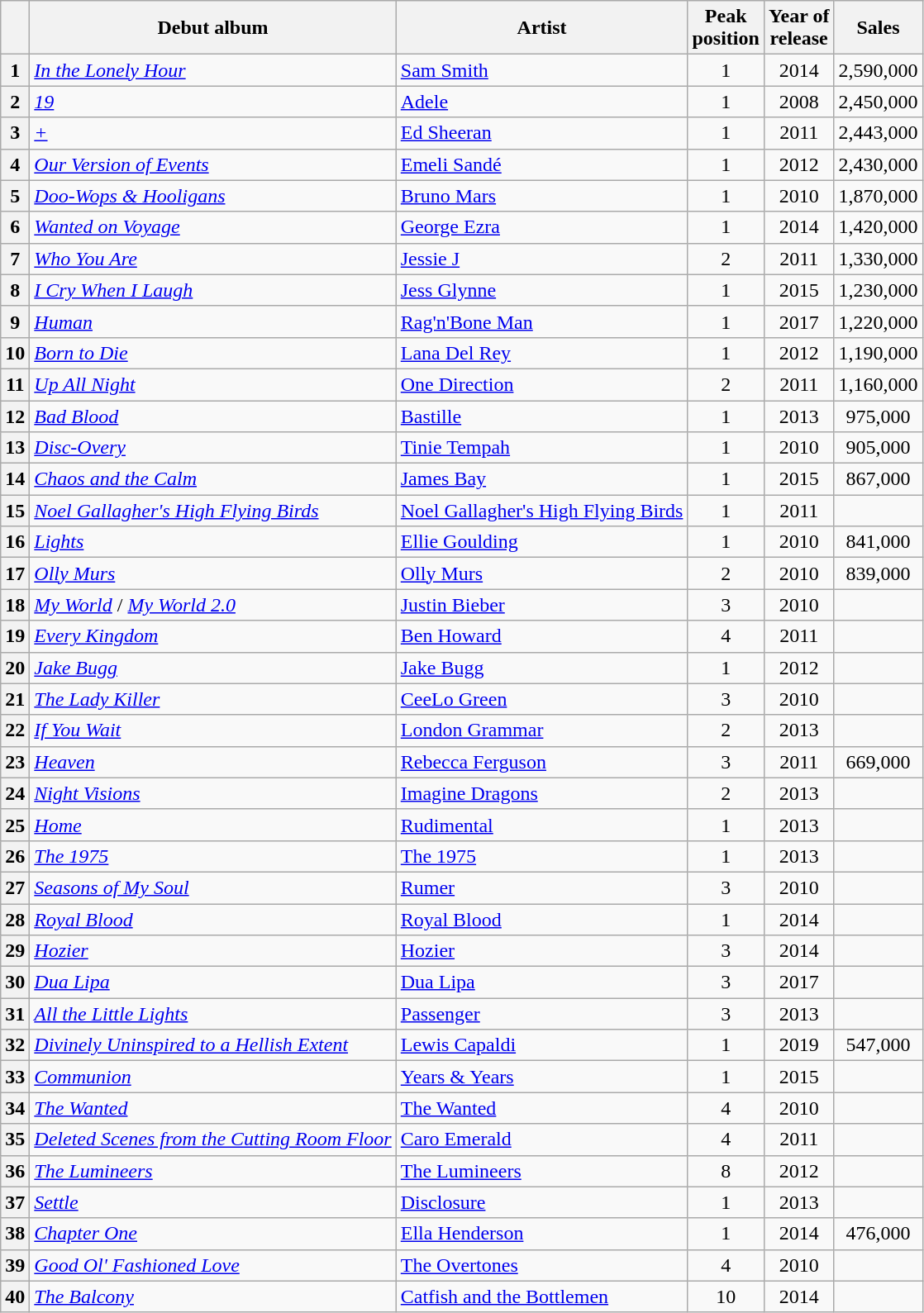<table class="wikitable sortable plainrowheaders">
<tr>
<th scope="col"></th>
<th scope="col">Debut album</th>
<th scope="col">Artist</th>
<th scope="col">Peak<br>position</th>
<th scope="col">Year of<br>release</th>
<th scope="col">Sales</th>
</tr>
<tr>
<th scope=row style="text-align:center;">1</th>
<td><em><a href='#'>In the Lonely Hour</a></em></td>
<td><a href='#'>Sam Smith</a></td>
<td style="text-align:center;">1</td>
<td style="text-align:center;">2014</td>
<td style="text-align:center;">2,590,000</td>
</tr>
<tr>
<th scope=row style="text-align:center;">2</th>
<td><em><a href='#'>19</a></em></td>
<td><a href='#'>Adele</a></td>
<td style="text-align:center;">1</td>
<td style="text-align:center;">2008</td>
<td style="text-align:center;">2,450,000</td>
</tr>
<tr>
<th scope=row style="text-align:center;">3</th>
<td><em><a href='#'>+</a></em></td>
<td><a href='#'>Ed Sheeran</a></td>
<td style="text-align:center;">1</td>
<td style="text-align:center;">2011</td>
<td style="text-align:center;">2,443,000</td>
</tr>
<tr>
<th scope=row style="text-align:center;">4</th>
<td><em><a href='#'>Our Version of Events</a></em></td>
<td><a href='#'>Emeli Sandé</a></td>
<td style="text-align:center;">1</td>
<td style="text-align:center;">2012</td>
<td style="text-align:center;">2,430,000</td>
</tr>
<tr>
<th scope=row style="text-align:center;">5</th>
<td><em><a href='#'>Doo-Wops & Hooligans</a></em></td>
<td><a href='#'>Bruno Mars</a></td>
<td style="text-align:center;">1</td>
<td style="text-align:center;">2010</td>
<td style="text-align:center;">1,870,000</td>
</tr>
<tr>
<th scope=row style="text-align:center;">6</th>
<td><em><a href='#'>Wanted on Voyage</a></em></td>
<td><a href='#'>George Ezra</a></td>
<td style="text-align:center;">1</td>
<td style="text-align:center;">2014</td>
<td style="text-align:center;">1,420,000</td>
</tr>
<tr>
<th scope=row style="text-align:center;">7</th>
<td><em><a href='#'>Who You Are</a></em></td>
<td><a href='#'>Jessie J</a></td>
<td style="text-align:center;">2</td>
<td style="text-align:center;">2011</td>
<td style="text-align:center;">1,330,000</td>
</tr>
<tr>
<th scope=row style="text-align:center;">8</th>
<td><em><a href='#'>I Cry When I Laugh</a></em></td>
<td><a href='#'>Jess Glynne</a></td>
<td style="text-align:center;">1</td>
<td style="text-align:center;">2015</td>
<td style="text-align:center;">1,230,000</td>
</tr>
<tr>
<th scope=row style="text-align:center;">9</th>
<td><em><a href='#'>Human</a></em></td>
<td><a href='#'>Rag'n'Bone Man</a></td>
<td style="text-align:center;">1</td>
<td style="text-align:center;">2017</td>
<td style="text-align:center;">1,220,000</td>
</tr>
<tr>
<th scope=row style="text-align:center;">10</th>
<td><em><a href='#'>Born to Die</a></em></td>
<td><a href='#'>Lana Del Rey</a></td>
<td style="text-align:center;">1</td>
<td style="text-align:center;">2012</td>
<td style="text-align:center;">1,190,000</td>
</tr>
<tr>
<th scope=row style="text-align:center;">11</th>
<td><em><a href='#'>Up All Night</a></em></td>
<td><a href='#'>One Direction</a></td>
<td style="text-align:center;">2</td>
<td style="text-align:center;">2011</td>
<td style="text-align:center;">1,160,000</td>
</tr>
<tr>
<th scope=row style="text-align:center;">12</th>
<td><em><a href='#'>Bad Blood</a></em></td>
<td><a href='#'>Bastille</a></td>
<td style="text-align:center;">1</td>
<td style="text-align:center;">2013</td>
<td style="text-align:center;">975,000</td>
</tr>
<tr>
<th scope=row style="text-align:center;">13</th>
<td><em><a href='#'>Disc-Overy</a></em></td>
<td><a href='#'>Tinie Tempah</a></td>
<td style="text-align:center;">1</td>
<td style="text-align:center;">2010</td>
<td style="text-align:center;">905,000</td>
</tr>
<tr>
<th scope=row style="text-align:center;">14</th>
<td><em><a href='#'>Chaos and the Calm</a></em></td>
<td><a href='#'>James Bay</a></td>
<td style="text-align:center;">1</td>
<td style="text-align:center;">2015</td>
<td style="text-align:center;">867,000</td>
</tr>
<tr>
<th scope=row style="text-align:center;">15</th>
<td><em><a href='#'>Noel Gallagher's High Flying Birds</a></em></td>
<td><a href='#'>Noel Gallagher's High Flying Birds</a></td>
<td style="text-align:center;">1</td>
<td style="text-align:center;">2011</td>
<td style="text-align:center;"></td>
</tr>
<tr>
<th scope=row style="text-align:center;">16</th>
<td><em><a href='#'>Lights</a></em></td>
<td><a href='#'>Ellie Goulding</a></td>
<td style="text-align:center;">1</td>
<td style="text-align:center;">2010</td>
<td style="text-align:center;">841,000</td>
</tr>
<tr>
<th scope=row style="text-align:center;">17</th>
<td><em><a href='#'>Olly Murs</a></em></td>
<td><a href='#'>Olly Murs</a></td>
<td style="text-align:center;">2</td>
<td style="text-align:center;">2010</td>
<td style="text-align:center;">839,000</td>
</tr>
<tr>
<th scope=row style="text-align:center;">18</th>
<td><em><a href='#'>My World</a></em> / <em><a href='#'>My World 2.0</a></em></td>
<td><a href='#'>Justin Bieber</a></td>
<td style="text-align:center;">3</td>
<td style="text-align:center;">2010</td>
<td style="text-align:center;"></td>
</tr>
<tr>
<th scope=row style="text-align:center;">19</th>
<td><em><a href='#'>Every Kingdom</a></em></td>
<td><a href='#'>Ben Howard</a></td>
<td style="text-align:center;">4</td>
<td style="text-align:center;">2011</td>
<td style="text-align:center;"></td>
</tr>
<tr>
<th scope=row style="text-align:center;">20</th>
<td><em><a href='#'>Jake Bugg</a></em></td>
<td><a href='#'>Jake Bugg</a></td>
<td style="text-align:center;">1</td>
<td style="text-align:center;">2012</td>
<td style="text-align:center;"></td>
</tr>
<tr>
<th scope=row style="text-align:center;">21</th>
<td><em><a href='#'>The Lady Killer</a></em></td>
<td><a href='#'>CeeLo Green</a></td>
<td style="text-align:center;">3</td>
<td style="text-align:center;">2010</td>
<td style="text-align:center;"></td>
</tr>
<tr>
<th scope=row style="text-align:center;">22</th>
<td><em><a href='#'>If You Wait</a></em></td>
<td><a href='#'>London Grammar</a></td>
<td style="text-align:center;">2</td>
<td style="text-align:center;">2013</td>
<td style="text-align:center;"></td>
</tr>
<tr>
<th scope=row style="text-align:center;">23</th>
<td><em><a href='#'>Heaven</a></em></td>
<td><a href='#'>Rebecca Ferguson</a></td>
<td style="text-align:center;">3</td>
<td style="text-align:center;">2011</td>
<td style="text-align:center;">669,000</td>
</tr>
<tr>
<th scope=row style="text-align:center;">24</th>
<td><em><a href='#'>Night Visions</a></em></td>
<td><a href='#'>Imagine Dragons</a></td>
<td style="text-align:center;">2</td>
<td style="text-align:center;">2013</td>
<td style="text-align:center;"></td>
</tr>
<tr>
<th scope=row style="text-align:center;">25</th>
<td><em><a href='#'>Home</a></em></td>
<td><a href='#'>Rudimental</a></td>
<td style="text-align:center;">1</td>
<td style="text-align:center;">2013</td>
<td style="text-align:center;"></td>
</tr>
<tr>
<th scope=row style="text-align:center;">26</th>
<td><em><a href='#'>The 1975</a></em></td>
<td><a href='#'>The 1975</a></td>
<td style="text-align:center;">1</td>
<td style="text-align:center;">2013</td>
<td style="text-align:center;"></td>
</tr>
<tr>
<th scope=row style="text-align:center;">27</th>
<td><em><a href='#'>Seasons of My Soul</a></em></td>
<td><a href='#'>Rumer</a></td>
<td style="text-align:center;">3</td>
<td style="text-align:center;">2010</td>
<td style="text-align:center;"></td>
</tr>
<tr>
<th scope=row style="text-align:center;">28</th>
<td><em><a href='#'>Royal Blood</a></em></td>
<td><a href='#'>Royal Blood</a></td>
<td style="text-align:center;">1</td>
<td style="text-align:center;">2014</td>
<td style="text-align:center;"></td>
</tr>
<tr>
<th scope=row style="text-align:center;">29</th>
<td><em><a href='#'>Hozier</a></em></td>
<td><a href='#'>Hozier</a></td>
<td style="text-align:center;">3</td>
<td style="text-align:center;">2014</td>
<td style="text-align:center;"></td>
</tr>
<tr>
<th scope=row style="text-align:center;">30</th>
<td><em><a href='#'>Dua Lipa</a></em></td>
<td><a href='#'>Dua Lipa</a></td>
<td style="text-align:center;">3</td>
<td style="text-align:center;">2017</td>
<td style="text-align:center;"></td>
</tr>
<tr>
<th scope=row style="text-align:center;">31</th>
<td><em><a href='#'>All the Little Lights</a></em></td>
<td><a href='#'>Passenger</a></td>
<td style="text-align:center;">3</td>
<td style="text-align:center;">2013</td>
<td style="text-align:center;"></td>
</tr>
<tr>
<th scope=row style="text-align:center;">32</th>
<td><em><a href='#'>Divinely Uninspired to a Hellish Extent</a></em></td>
<td><a href='#'>Lewis Capaldi</a></td>
<td style="text-align:center;">1</td>
<td style="text-align:center;">2019</td>
<td style="text-align:center;">547,000</td>
</tr>
<tr>
<th scope=row style="text-align:center;">33</th>
<td><em><a href='#'>Communion</a></em></td>
<td><a href='#'>Years & Years</a></td>
<td style="text-align:center;">1</td>
<td style="text-align:center;">2015</td>
<td style="text-align:center;"></td>
</tr>
<tr>
<th scope=row style="text-align:center;">34</th>
<td><em><a href='#'>The Wanted</a></em></td>
<td><a href='#'>The Wanted</a></td>
<td style="text-align:center;">4</td>
<td style="text-align:center;">2010</td>
<td style="text-align:center;"></td>
</tr>
<tr>
<th scope=row style="text-align:center;">35</th>
<td><em><a href='#'>Deleted Scenes from the Cutting Room Floor</a></em></td>
<td><a href='#'>Caro Emerald</a></td>
<td style="text-align:center;">4</td>
<td style="text-align:center;">2011</td>
<td style="text-align:center;"></td>
</tr>
<tr>
<th scope=row style="text-align:center;">36</th>
<td><em><a href='#'>The Lumineers</a></em></td>
<td><a href='#'>The Lumineers</a></td>
<td style="text-align:center;">8</td>
<td style="text-align:center;">2012</td>
<td style="text-align:center;"></td>
</tr>
<tr>
<th scope=row style="text-align:center;">37</th>
<td><em><a href='#'>Settle</a></em></td>
<td><a href='#'>Disclosure</a></td>
<td style="text-align:center;">1</td>
<td style="text-align:center;">2013</td>
<td style="text-align:center;"></td>
</tr>
<tr>
<th scope=row style="text-align:center;">38</th>
<td><em><a href='#'>Chapter One</a></em></td>
<td><a href='#'>Ella Henderson</a></td>
<td style="text-align:center;">1</td>
<td style="text-align:center;">2014</td>
<td style="text-align:center;">476,000</td>
</tr>
<tr>
<th scope=row style="text-align:center;">39</th>
<td><em><a href='#'>Good Ol' Fashioned Love</a></em></td>
<td><a href='#'>The Overtones</a></td>
<td style="text-align:center;">4</td>
<td style="text-align:center;">2010</td>
<td style="text-align:center;"></td>
</tr>
<tr>
<th scope=row style="text-align:center;">40</th>
<td><em><a href='#'>The Balcony</a></em></td>
<td><a href='#'>Catfish and the Bottlemen</a></td>
<td style="text-align:center;">10</td>
<td style="text-align:center;">2014</td>
<td style="text-align:center;"></td>
</tr>
</table>
